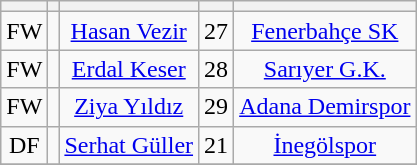<table class="wikitable sortable" style="text-align: center">
<tr>
<th></th>
<th></th>
<th></th>
<th></th>
<th></th>
</tr>
<tr>
<td>FW</td>
<td></td>
<td><a href='#'>Hasan Vezir</a></td>
<td>27</td>
<td><a href='#'>Fenerbahçe SK</a></td>
</tr>
<tr>
<td>FW</td>
<td></td>
<td><a href='#'>Erdal Keser</a></td>
<td>28</td>
<td><a href='#'>Sarıyer G.K.</a></td>
</tr>
<tr>
<td>FW</td>
<td></td>
<td><a href='#'>Ziya Yıldız</a></td>
<td>29</td>
<td><a href='#'>Adana Demirspor</a></td>
</tr>
<tr>
<td>DF</td>
<td></td>
<td><a href='#'>Serhat Güller</a></td>
<td>21</td>
<td><a href='#'>İnegölspor</a></td>
</tr>
<tr>
</tr>
</table>
